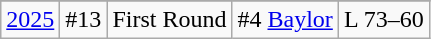<table class="wikitable" style="text-align:center">
<tr>
</tr>
<tr>
<td><a href='#'>2025</a></td>
<td>#13</td>
<td>First Round</td>
<td>#4 <a href='#'>Baylor</a></td>
<td>L 73–60</td>
</tr>
</table>
